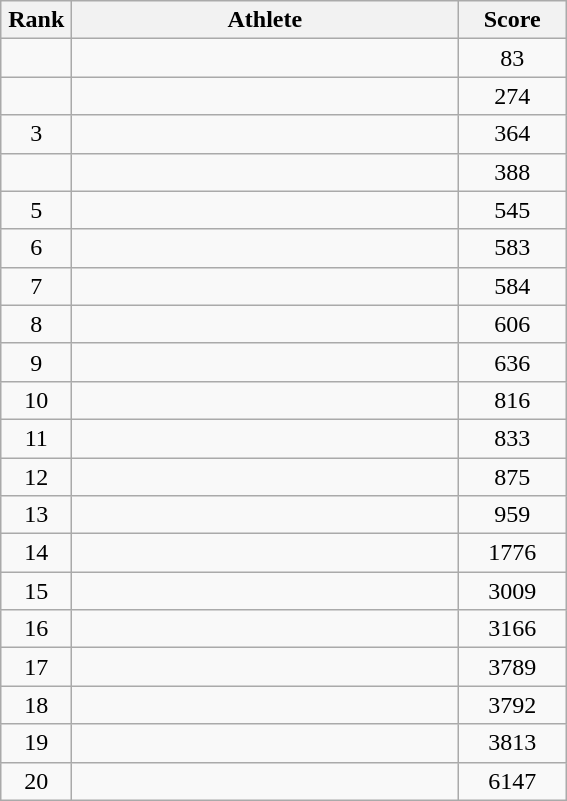<table class=wikitable style="text-align:center">
<tr>
<th width=40>Rank</th>
<th width=250>Athlete</th>
<th width=65>Score</th>
</tr>
<tr>
<td></td>
<td align=left></td>
<td>83</td>
</tr>
<tr>
<td></td>
<td align=left></td>
<td>274</td>
</tr>
<tr>
<td>3</td>
<td align=left></td>
<td>364</td>
</tr>
<tr>
<td></td>
<td align=left></td>
<td>388</td>
</tr>
<tr>
<td>5</td>
<td align=left></td>
<td>545</td>
</tr>
<tr>
<td>6</td>
<td align=left></td>
<td>583</td>
</tr>
<tr>
<td>7</td>
<td align=left></td>
<td>584</td>
</tr>
<tr>
<td>8</td>
<td align=left></td>
<td>606</td>
</tr>
<tr>
<td>9</td>
<td align=left></td>
<td>636</td>
</tr>
<tr>
<td>10</td>
<td align=left></td>
<td>816</td>
</tr>
<tr>
<td>11</td>
<td align=left></td>
<td>833</td>
</tr>
<tr>
<td>12</td>
<td align=left></td>
<td>875</td>
</tr>
<tr>
<td>13</td>
<td align=left></td>
<td>959</td>
</tr>
<tr>
<td>14</td>
<td align=left></td>
<td>1776</td>
</tr>
<tr>
<td>15</td>
<td align=left></td>
<td>3009</td>
</tr>
<tr>
<td>16</td>
<td align=left></td>
<td>3166</td>
</tr>
<tr>
<td>17</td>
<td align=left></td>
<td>3789</td>
</tr>
<tr>
<td>18</td>
<td align=left></td>
<td>3792</td>
</tr>
<tr>
<td>19</td>
<td align=left></td>
<td>3813</td>
</tr>
<tr>
<td>20</td>
<td align=left></td>
<td>6147</td>
</tr>
</table>
